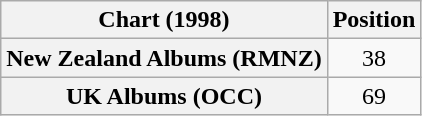<table class="wikitable plainrowheaders" style="text-align:center">
<tr>
<th scope="col">Chart (1998)</th>
<th scope="col">Position</th>
</tr>
<tr>
<th scope="row">New Zealand Albums (RMNZ)</th>
<td>38</td>
</tr>
<tr>
<th scope="row">UK Albums (OCC)</th>
<td>69</td>
</tr>
</table>
